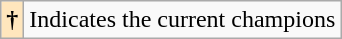<table class="wikitable">
<tr>
<th style="background-color:#FFE6BD">†</th>
<td>Indicates the current champions</td>
</tr>
</table>
